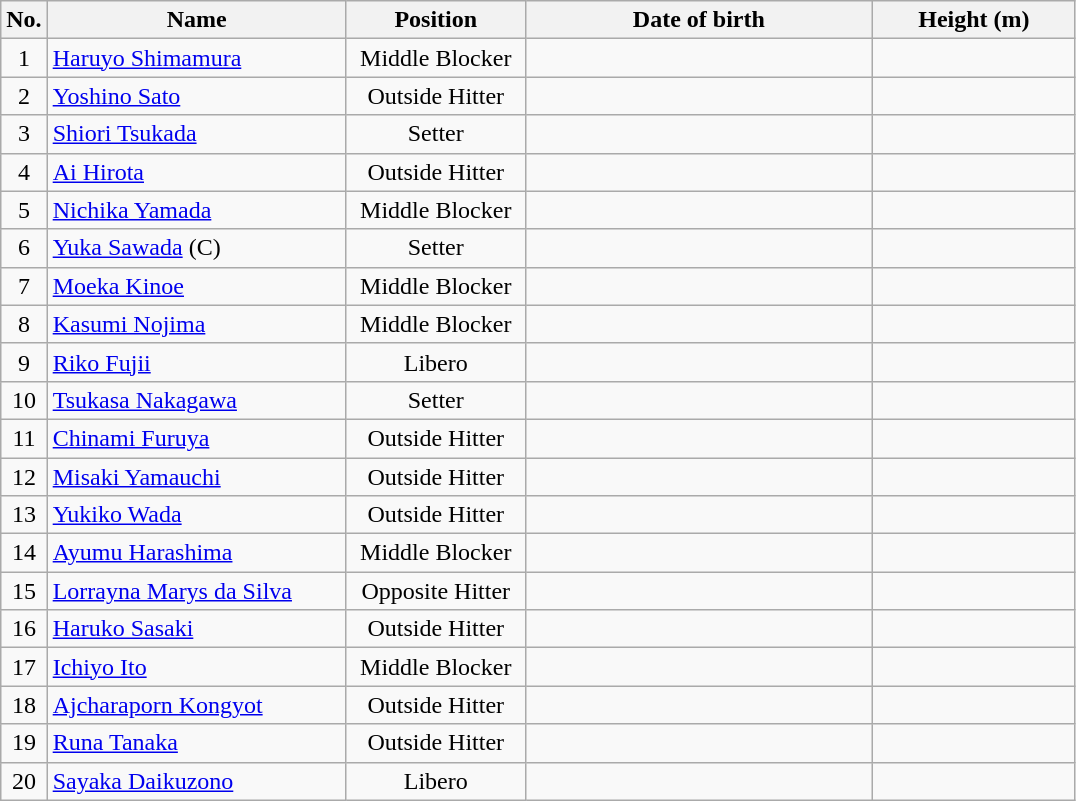<table class="wikitable sortable" style="font-size:100%; text-align:center;">
<tr>
<th>No.</th>
<th style="width:12em">Name</th>
<th style="width:7em">Position</th>
<th style="width:14em">Date of birth</th>
<th style="width:8em">Height (m)</th>
</tr>
<tr>
<td align=center>1</td>
<td align=left> <a href='#'>Haruyo Shimamura</a></td>
<td align=center>Middle Blocker</td>
<td align=right></td>
<td align=left></td>
</tr>
<tr>
<td align=center>2</td>
<td align=left> <a href='#'>Yoshino Sato</a></td>
<td align=center>Outside Hitter</td>
<td align=right></td>
<td align=left></td>
</tr>
<tr>
<td align=center>3</td>
<td align=left> <a href='#'>Shiori Tsukada</a></td>
<td align=center>Setter</td>
<td align=right></td>
<td align=left></td>
</tr>
<tr>
<td align=center>4</td>
<td align=left> <a href='#'>Ai Hirota</a></td>
<td align=center>Outside Hitter</td>
<td align=right></td>
<td align=left></td>
</tr>
<tr>
<td align=center>5</td>
<td align=left> <a href='#'>Nichika Yamada</a></td>
<td align=center>Middle Blocker</td>
<td align=right></td>
<td align=left></td>
</tr>
<tr>
<td align=center>6</td>
<td align=left> <a href='#'>Yuka Sawada</a> (C)</td>
<td align=center>Setter</td>
<td align=right></td>
<td align=left></td>
</tr>
<tr>
<td align=center>7</td>
<td align=left> <a href='#'>Moeka Kinoe</a></td>
<td align=center>Middle Blocker</td>
<td align=right></td>
<td align=left></td>
</tr>
<tr>
<td align=center>8</td>
<td align=left> <a href='#'>Kasumi Nojima</a></td>
<td align=center>Middle Blocker</td>
<td align=right></td>
<td align=left></td>
</tr>
<tr>
<td align=center>9</td>
<td align=left> <a href='#'>Riko Fujii</a></td>
<td align=center>Libero</td>
<td align=right></td>
<td align=left></td>
</tr>
<tr>
<td align=center>10</td>
<td align=left> <a href='#'>Tsukasa Nakagawa</a></td>
<td align=center>Setter</td>
<td align=right></td>
<td align=left></td>
</tr>
<tr>
<td align=center>11</td>
<td align=left> <a href='#'>Chinami Furuya</a></td>
<td align=center>Outside Hitter</td>
<td align=right></td>
<td align=left></td>
</tr>
<tr>
<td align=center>12</td>
<td align=left> <a href='#'>Misaki Yamauchi</a></td>
<td align=center>Outside Hitter</td>
<td align=right></td>
<td align=left></td>
</tr>
<tr>
<td align=center>13</td>
<td align=left> <a href='#'>Yukiko Wada</a></td>
<td align=center>Outside Hitter</td>
<td align=right></td>
<td align=left></td>
</tr>
<tr>
<td align=center>14</td>
<td align=left> <a href='#'>Ayumu Harashima</a></td>
<td align=center>Middle Blocker</td>
<td align=right></td>
<td align=left></td>
</tr>
<tr>
<td align=center>15</td>
<td align=left> <a href='#'>Lorrayna Marys da Silva</a></td>
<td align=center>Opposite Hitter</td>
<td align=right></td>
<td align=left></td>
</tr>
<tr>
<td align=center>16</td>
<td align=left> <a href='#'>Haruko Sasaki</a></td>
<td align=center>Outside Hitter</td>
<td align=right></td>
<td align=left></td>
</tr>
<tr>
<td align=center>17</td>
<td align=left> <a href='#'>Ichiyo Ito</a></td>
<td align=center>Middle Blocker</td>
<td align=right></td>
<td align=left></td>
</tr>
<tr>
<td align=center>18</td>
<td align=left> <a href='#'>Ajcharaporn Kongyot</a></td>
<td align=center>Outside Hitter</td>
<td align=right></td>
<td align=left></td>
</tr>
<tr>
<td align=center>19</td>
<td align=left> <a href='#'>Runa Tanaka</a></td>
<td align=center>Outside Hitter</td>
<td align=right></td>
<td align=left></td>
</tr>
<tr>
<td align=center>20</td>
<td align=left> <a href='#'>Sayaka Daikuzono</a></td>
<td align=center>Libero</td>
<td align=right></td>
<td align=left></td>
</tr>
</table>
